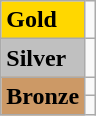<table class="wikitable">
<tr>
<td bgcolor="gold"><strong>Gold</strong></td>
<td></td>
</tr>
<tr>
<td bgcolor="silver"><strong>Silver</strong></td>
<td></td>
</tr>
<tr>
<td rowspan="2" bgcolor="#cc9966"><strong>Bronze</strong></td>
<td></td>
</tr>
<tr>
<td></td>
</tr>
</table>
